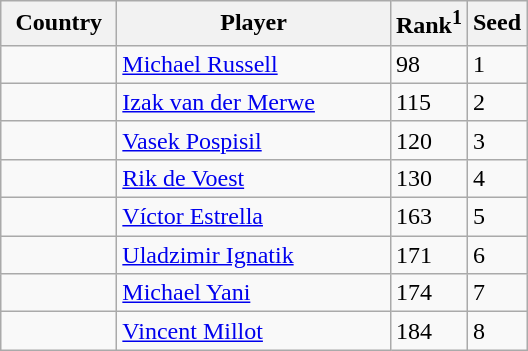<table class="sortable wikitable">
<tr>
<th width="70">Country</th>
<th width="175">Player</th>
<th>Rank<sup>1</sup></th>
<th>Seed</th>
</tr>
<tr>
<td></td>
<td><a href='#'>Michael Russell</a></td>
<td>98</td>
<td>1</td>
</tr>
<tr>
<td></td>
<td><a href='#'>Izak van der Merwe</a></td>
<td>115</td>
<td>2</td>
</tr>
<tr>
<td></td>
<td><a href='#'>Vasek Pospisil</a></td>
<td>120</td>
<td>3</td>
</tr>
<tr>
<td></td>
<td><a href='#'>Rik de Voest</a></td>
<td>130</td>
<td>4</td>
</tr>
<tr>
<td></td>
<td><a href='#'>Víctor Estrella</a></td>
<td>163</td>
<td>5</td>
</tr>
<tr>
<td></td>
<td><a href='#'>Uladzimir Ignatik</a></td>
<td>171</td>
<td>6</td>
</tr>
<tr>
<td></td>
<td><a href='#'>Michael Yani</a></td>
<td>174</td>
<td>7</td>
</tr>
<tr>
<td></td>
<td><a href='#'>Vincent Millot</a></td>
<td>184</td>
<td>8</td>
</tr>
</table>
